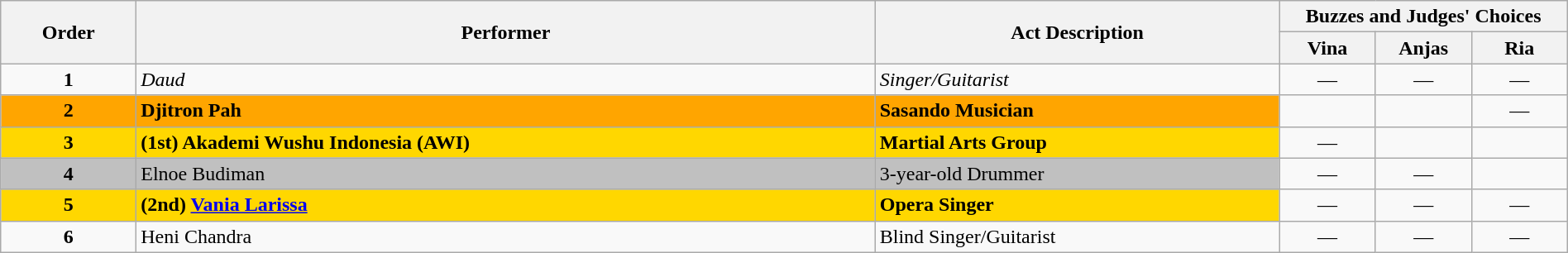<table class="wikitable" style="width:100%;">
<tr>
<th rowspan=2>Order</th>
<th rowspan=2>Performer</th>
<th rowspan=2>Act Description</th>
<th colspan=3>Buzzes and Judges' Choices</th>
</tr>
<tr>
<th width="70">Vina</th>
<th width="70">Anjas</th>
<th width="70">Ria</th>
</tr>
<tr>
<td align="center"><strong>1</strong></td>
<td><em>Daud</em></td>
<td><em>Singer/Guitarist</em></td>
<td align="center">—</td>
<td align="center">—</td>
<td align="center">—</td>
</tr>
<tr>
<td style="background:orange;" align="center"><strong>2</strong></td>
<td style="background:orange;"><strong>Djitron Pah</strong></td>
<td style="background:orange;"><strong>Sasando Musician</strong></td>
<td style="text-align:center;"></td>
<td style="text-align:center;"></td>
<td align="center">—</td>
</tr>
<tr>
<td style="background:gold;" align="center"><strong>3</strong></td>
<td style="background:gold;"><strong>(1st) Akademi Wushu Indonesia (AWI)</strong></td>
<td style="background:gold;"><strong>Martial Arts Group</strong></td>
<td align="center">—</td>
<td style="text-align:center;"></td>
<td style="text-align:center;"></td>
</tr>
<tr>
<td style="background:silver;" align="center"><strong>4</strong></td>
<td style="background:silver;">Elnoe Budiman</td>
<td style="background:silver;">3-year-old Drummer</td>
<td align="center">—</td>
<td align="center">—</td>
<td style="text-align:center;"></td>
</tr>
<tr>
<td style="background:gold;" align="center"><strong>5</strong></td>
<td style="background:gold;"><strong>(2nd) <a href='#'>Vania Larissa</a></strong></td>
<td style="background:gold;"><strong>Opera Singer</strong></td>
<td align="center">—</td>
<td align="center">—</td>
<td align="center">—</td>
</tr>
<tr>
<td align="center"><strong>6</strong></td>
<td>Heni Chandra</td>
<td>Blind Singer/Guitarist</td>
<td align="center">—</td>
<td align="center">—</td>
<td align="center">—</td>
</tr>
</table>
